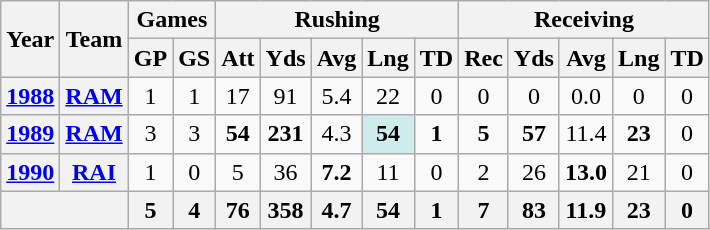<table class="wikitable" style="text-align:center">
<tr>
<th rowspan="2">Year</th>
<th rowspan="2">Team</th>
<th colspan="2">Games</th>
<th colspan="5">Rushing</th>
<th colspan="5">Receiving</th>
</tr>
<tr>
<th>GP</th>
<th>GS</th>
<th>Att</th>
<th>Yds</th>
<th>Avg</th>
<th>Lng</th>
<th>TD</th>
<th>Rec</th>
<th>Yds</th>
<th>Avg</th>
<th>Lng</th>
<th>TD</th>
</tr>
<tr>
<th><a href='#'>1988</a></th>
<th><a href='#'>RAM</a></th>
<td>1</td>
<td>1</td>
<td>17</td>
<td>91</td>
<td>5.4</td>
<td>22</td>
<td>0</td>
<td>0</td>
<td>0</td>
<td>0.0</td>
<td>0</td>
<td>0</td>
</tr>
<tr>
<th><a href='#'>1989</a></th>
<th><a href='#'>RAM</a></th>
<td>3</td>
<td>3</td>
<td><strong>54</strong></td>
<td><strong>231</strong></td>
<td>4.3</td>
<td style="background:#cfecec;"><strong>54</strong></td>
<td><strong>1</strong></td>
<td><strong>5</strong></td>
<td><strong>57</strong></td>
<td>11.4</td>
<td><strong>23</strong></td>
<td>0</td>
</tr>
<tr>
<th><a href='#'>1990</a></th>
<th><a href='#'>RAI</a></th>
<td>1</td>
<td>0</td>
<td>5</td>
<td>36</td>
<td><strong>7.2</strong></td>
<td>11</td>
<td>0</td>
<td>2</td>
<td>26</td>
<td><strong>13.0</strong></td>
<td>21</td>
<td>0</td>
</tr>
<tr>
<th colspan="2"></th>
<th>5</th>
<th>4</th>
<th>76</th>
<th>358</th>
<th>4.7</th>
<th>54</th>
<th>1</th>
<th>7</th>
<th>83</th>
<th>11.9</th>
<th>23</th>
<th>0</th>
</tr>
</table>
